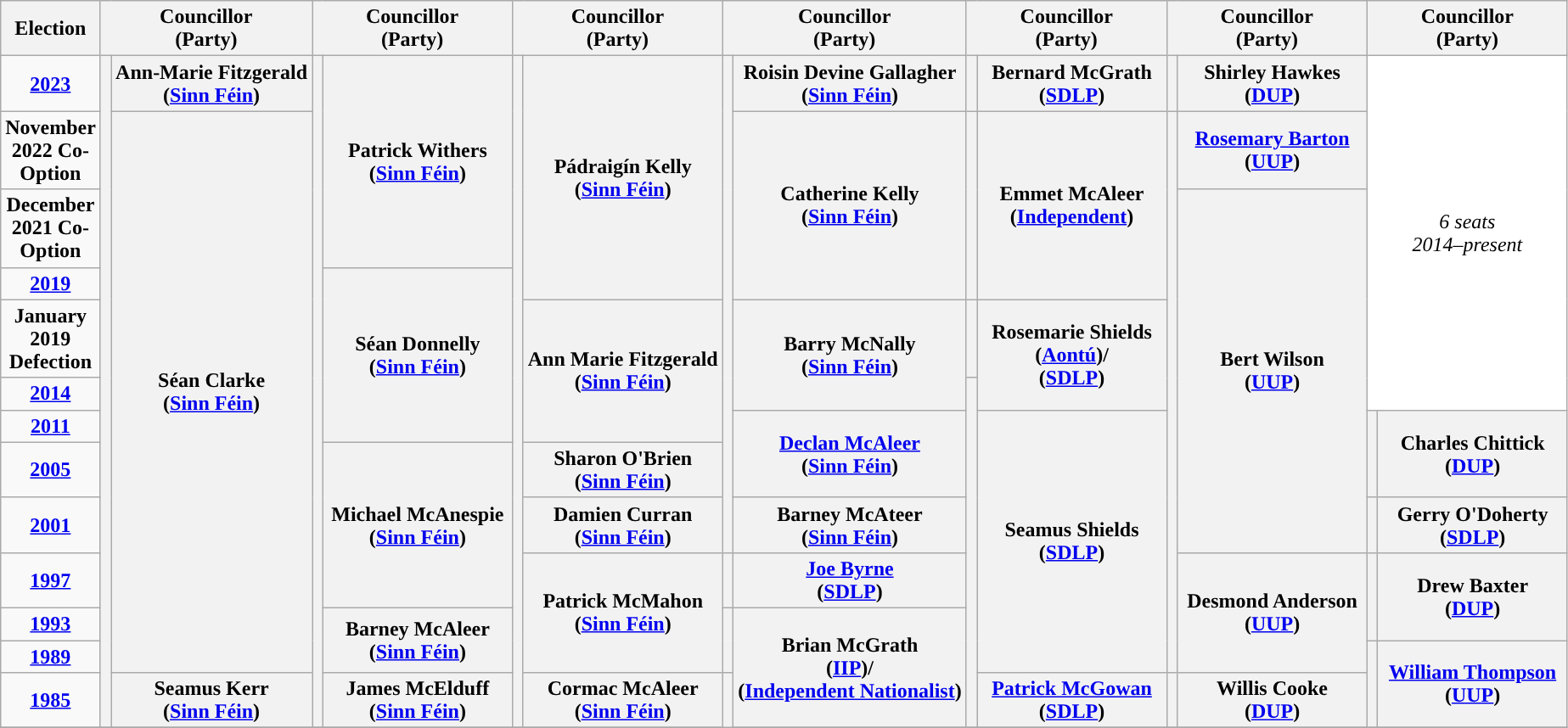<table class="wikitable" style="text-align:center">
<tr>
<th scope="col" width="50">Election</th>
<th scope="col" width="150" colspan = "2">Councillor<br> (Party)</th>
<th scope="col" width="150" colspan = "2">Councillor<br> (Party)</th>
<th scope="col" width="150" colspan = "2">Councillor<br> (Party)</th>
<th scope="col" width="150" colspan = "2">Councillor<br> (Party)</th>
<th scope="col" width="150" colspan = "2">Councillor<br> (Party)</th>
<th scope="col" width="150" colspan = "2">Councillor<br> (Party)</th>
<th scope="col" width="150" colspan = "2">Councillor<br> (Party)</th>
</tr>
<tr>
<td><strong><a href='#'>2023</a></strong></td>
<th rowspan="13" width="1" style="background-color: "></th>
<th rowspan = "1">Ann-Marie Fitzgerald <br> (<a href='#'>Sinn Féin</a>)</th>
<th rowspan="13" width="1" style="background-color: "></th>
<th rowspan = "3">Patrick Withers <br> (<a href='#'>Sinn Féin</a>)</th>
<th rowspan="13" width="1" style="background-color: "></th>
<th rowspan = "4">Pádraigín Kelly <br> (<a href='#'>Sinn Féin</a>)</th>
<th rowspan="9" width="1" style="background-color: "></th>
<th rowspan = "1">Roisin Devine Gallagher <br> (<a href='#'>Sinn Féin</a>)</th>
<th rowspan="1" width="1" style="background-color: "></th>
<th rowspan = "1">Bernard McGrath <br> (<a href='#'>SDLP</a>)</th>
<th rowspan="1" width="1" style="background-color: "></th>
<th rowspan = "1">Shirley Hawkes <br> (<a href='#'>DUP</a>)</th>
<td colspan="2" rowspan="6" style="background-color:#FFFFFF"><em>6 seats<br>2014–present</em></td>
</tr>
<tr>
<td><strong>November 2022 Co-Option</strong></td>
<th rowspan = "11">Séan Clarke <br> (<a href='#'>Sinn Féin</a>)</th>
<th rowspan = "3">Catherine Kelly <br> (<a href='#'>Sinn Féin</a>)</th>
<th rowspan="3" width="1" style="background-color: "></th>
<th rowspan = "3">Emmet McAleer <br> (<a href='#'>Independent</a>)</th>
<th rowspan="11" width="1" style="background-color: "></th>
<th rowspan = "1"><a href='#'>Rosemary Barton</a> <br> (<a href='#'>UUP</a>)</th>
</tr>
<tr>
<td><strong>December 2021 Co-Option</strong></td>
<th rowspan = "7">Bert Wilson <br> (<a href='#'>UUP</a>)</th>
</tr>
<tr>
<td><strong><a href='#'>2019</a></strong></td>
<th rowspan = "4">Séan Donnelly <br> (<a href='#'>Sinn Féin</a>)</th>
</tr>
<tr>
<td><strong>January 2019 Defection</strong></td>
<th rowspan = "3">Ann Marie Fitzgerald <br> (<a href='#'>Sinn Féin</a>)</th>
<th rowspan = "2">Barry McNally <br> (<a href='#'>Sinn Féin</a>)</th>
<th rowspan="1" width="1" style="background-color: "></th>
<th rowspan = "2">Rosemarie Shields <br> (<a href='#'>Aontú</a>)/ <br> (<a href='#'>SDLP</a>)</th>
</tr>
<tr>
<td><strong><a href='#'>2014</a></strong></td>
<th rowspan="8" width="1" style="background-color: "></th>
</tr>
<tr>
<td><strong><a href='#'>2011</a></strong></td>
<th rowspan = "2"><a href='#'>Declan McAleer</a> <br> (<a href='#'>Sinn Féin</a>)</th>
<th rowspan = "6">Seamus Shields <br> (<a href='#'>SDLP</a>)</th>
<th rowspan="2" width="1" style="background-color: "></th>
<th rowspan = "2">Charles Chittick <br> (<a href='#'>DUP</a>)</th>
</tr>
<tr>
<td><strong><a href='#'>2005</a></strong></td>
<th rowspan = "3">Michael McAnespie <br> (<a href='#'>Sinn Féin</a>)</th>
<th rowspan = "1">Sharon O'Brien <br> (<a href='#'>Sinn Féin</a>)</th>
</tr>
<tr>
<td><strong><a href='#'>2001</a></strong></td>
<th rowspan = "1">Damien Curran <br> (<a href='#'>Sinn Féin</a>)</th>
<th rowspan = "1">Barney McAteer <br> (<a href='#'>Sinn Féin</a>)</th>
<th rowspan="1" width="1" style="background-color: "></th>
<th rowspan = "1">Gerry O'Doherty <br> (<a href='#'>SDLP</a>)</th>
</tr>
<tr>
<td><strong><a href='#'>1997</a></strong></td>
<th rowspan = "3">Patrick McMahon <br> (<a href='#'>Sinn Féin</a>)</th>
<th rowspan="1" width="1" style="background-color: "></th>
<th rowspan = "1"><a href='#'>Joe Byrne</a> <br> (<a href='#'>SDLP</a>)</th>
<th rowspan = "3">Desmond Anderson <br> (<a href='#'>UUP</a>)</th>
<th rowspan="2" width="1" style="background-color: "></th>
<th rowspan = "2">Drew Baxter <br> (<a href='#'>DUP</a>)</th>
</tr>
<tr>
<td><strong><a href='#'>1993</a></strong></td>
<th rowspan = "2">Barney McAleer <br> (<a href='#'>Sinn Féin</a>)</th>
<th rowspan="2" width="1" style="background-color: "></th>
<th rowspan = "3">Brian McGrath <br> (<a href='#'>IIP</a>)/ <br> (<a href='#'>Independent Nationalist</a>)</th>
</tr>
<tr>
<td><strong><a href='#'>1989</a></strong></td>
<th rowspan="2" width="1" style="background-color: "></th>
<th rowspan = "2"><a href='#'>William Thompson</a> <br> (<a href='#'>UUP</a>)</th>
</tr>
<tr>
<td><strong><a href='#'>1985</a></strong></td>
<th rowspan = "1">Seamus Kerr <br> (<a href='#'>Sinn Féin</a>)</th>
<th rowspan = "1">James McElduff <br> (<a href='#'>Sinn Féin</a>)</th>
<th rowspan = "1">Cormac McAleer <br> (<a href='#'>Sinn Féin</a>)</th>
<th rowspan="2" width="1" style="background-color: "></th>
<th rowspan = "1"><a href='#'>Patrick McGowan</a> <br> (<a href='#'>SDLP</a>)</th>
<th rowspan="1" width="1" style="background-color: "></th>
<th rowspan = "1">Willis Cooke <br> (<a href='#'>DUP</a>)</th>
</tr>
<tr>
</tr>
</table>
